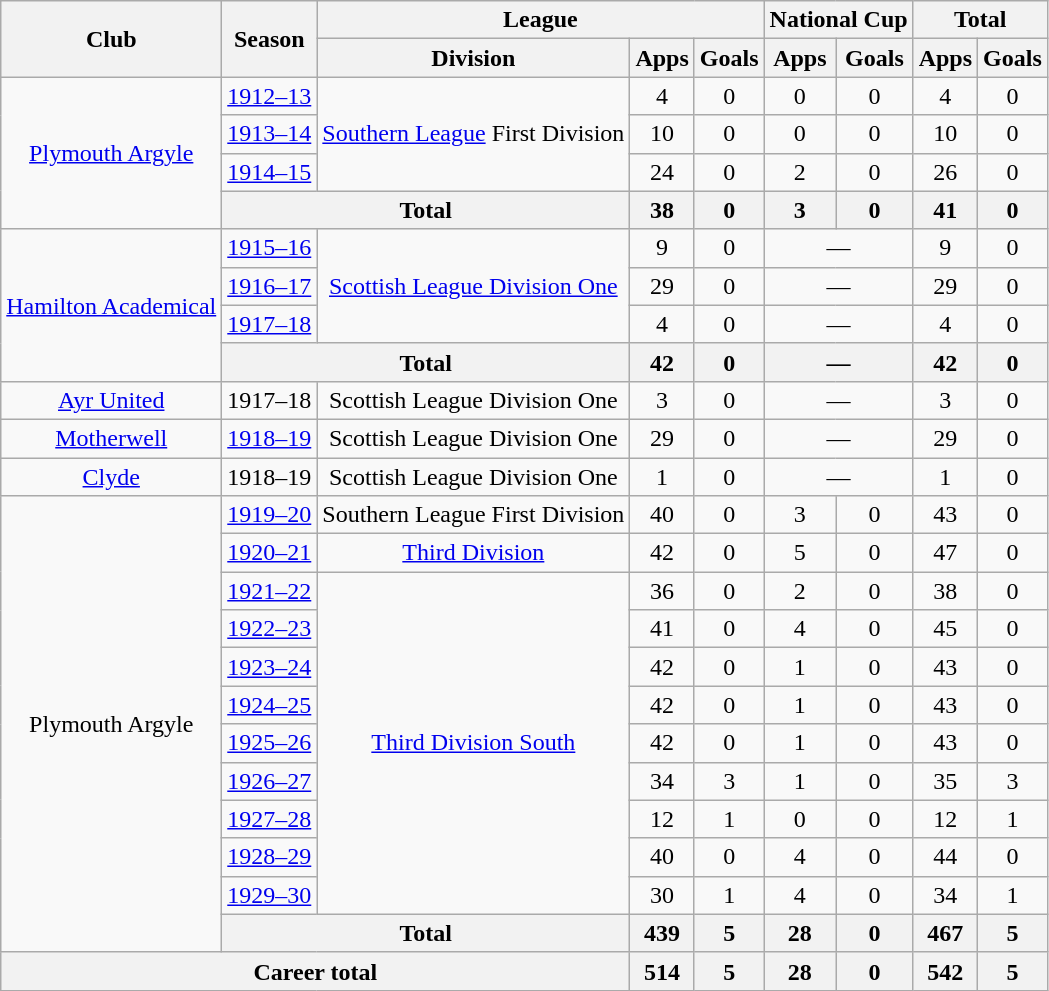<table class="wikitable" style="text-align: center">
<tr>
<th rowspan="2">Club</th>
<th rowspan="2">Season</th>
<th colspan="3">League</th>
<th colspan="2">National Cup</th>
<th colspan="2">Total</th>
</tr>
<tr>
<th>Division</th>
<th>Apps</th>
<th>Goals</th>
<th>Apps</th>
<th>Goals</th>
<th>Apps</th>
<th>Goals</th>
</tr>
<tr>
<td rowspan="4"><a href='#'>Plymouth Argyle</a></td>
<td><a href='#'>1912–13</a></td>
<td rowspan="3"><a href='#'>Southern League</a> First Division</td>
<td>4</td>
<td>0</td>
<td>0</td>
<td>0</td>
<td>4</td>
<td>0</td>
</tr>
<tr>
<td><a href='#'>1913–14</a></td>
<td>10</td>
<td>0</td>
<td>0</td>
<td>0</td>
<td>10</td>
<td>0</td>
</tr>
<tr>
<td><a href='#'>1914–15</a></td>
<td>24</td>
<td>0</td>
<td>2</td>
<td>0</td>
<td>26</td>
<td>0</td>
</tr>
<tr>
<th colspan="2">Total</th>
<th>38</th>
<th>0</th>
<th>3</th>
<th>0</th>
<th>41</th>
<th>0</th>
</tr>
<tr>
<td rowspan="4"><a href='#'>Hamilton Academical</a></td>
<td><a href='#'>1915–16</a></td>
<td rowspan="3"><a href='#'>Scottish League Division One</a></td>
<td>9</td>
<td>0</td>
<td colspan="2">—</td>
<td>9</td>
<td>0</td>
</tr>
<tr>
<td><a href='#'>1916–17</a></td>
<td>29</td>
<td>0</td>
<td colspan="2">—</td>
<td>29</td>
<td>0</td>
</tr>
<tr>
<td><a href='#'>1917–18</a></td>
<td>4</td>
<td>0</td>
<td colspan="2">—</td>
<td>4</td>
<td>0</td>
</tr>
<tr>
<th colspan="2">Total</th>
<th>42</th>
<th>0</th>
<th colspan="2">—</th>
<th>42</th>
<th>0</th>
</tr>
<tr>
<td><a href='#'>Ayr United</a></td>
<td>1917–18</td>
<td>Scottish League Division One</td>
<td>3</td>
<td>0</td>
<td colspan="2">—</td>
<td>3</td>
<td>0</td>
</tr>
<tr>
<td><a href='#'>Motherwell</a></td>
<td><a href='#'>1918–19</a></td>
<td>Scottish League Division One</td>
<td>29</td>
<td>0</td>
<td colspan="2">—</td>
<td>29</td>
<td>0</td>
</tr>
<tr>
<td><a href='#'>Clyde</a></td>
<td>1918–19</td>
<td>Scottish League Division One</td>
<td>1</td>
<td>0</td>
<td colspan="2">—</td>
<td>1</td>
<td>0</td>
</tr>
<tr>
<td rowspan="12">Plymouth Argyle</td>
<td><a href='#'>1919–20</a></td>
<td>Southern League First Division</td>
<td>40</td>
<td>0</td>
<td>3</td>
<td>0</td>
<td>43</td>
<td>0</td>
</tr>
<tr>
<td><a href='#'>1920–21</a></td>
<td><a href='#'>Third Division</a></td>
<td>42</td>
<td>0</td>
<td>5</td>
<td>0</td>
<td>47</td>
<td>0</td>
</tr>
<tr>
<td><a href='#'>1921–22</a></td>
<td rowspan="9"><a href='#'>Third Division South</a></td>
<td>36</td>
<td>0</td>
<td>2</td>
<td>0</td>
<td>38</td>
<td>0</td>
</tr>
<tr>
<td><a href='#'>1922–23</a></td>
<td>41</td>
<td>0</td>
<td>4</td>
<td>0</td>
<td>45</td>
<td>0</td>
</tr>
<tr>
<td><a href='#'>1923–24</a></td>
<td>42</td>
<td>0</td>
<td>1</td>
<td>0</td>
<td>43</td>
<td>0</td>
</tr>
<tr>
<td><a href='#'>1924–25</a></td>
<td>42</td>
<td>0</td>
<td>1</td>
<td>0</td>
<td>43</td>
<td>0</td>
</tr>
<tr>
<td><a href='#'>1925–26</a></td>
<td>42</td>
<td>0</td>
<td>1</td>
<td>0</td>
<td>43</td>
<td>0</td>
</tr>
<tr>
<td><a href='#'>1926–27</a></td>
<td>34</td>
<td>3</td>
<td>1</td>
<td>0</td>
<td>35</td>
<td>3</td>
</tr>
<tr>
<td><a href='#'>1927–28</a></td>
<td>12</td>
<td>1</td>
<td>0</td>
<td>0</td>
<td>12</td>
<td>1</td>
</tr>
<tr>
<td><a href='#'>1928–29</a></td>
<td>40</td>
<td>0</td>
<td>4</td>
<td>0</td>
<td>44</td>
<td>0</td>
</tr>
<tr>
<td><a href='#'>1929–30</a></td>
<td>30</td>
<td>1</td>
<td>4</td>
<td>0</td>
<td>34</td>
<td>1</td>
</tr>
<tr>
<th colspan="2">Total</th>
<th>439</th>
<th>5</th>
<th>28</th>
<th>0</th>
<th>467</th>
<th>5</th>
</tr>
<tr>
<th colspan="3">Career total</th>
<th>514</th>
<th>5</th>
<th>28</th>
<th>0</th>
<th>542</th>
<th>5</th>
</tr>
</table>
